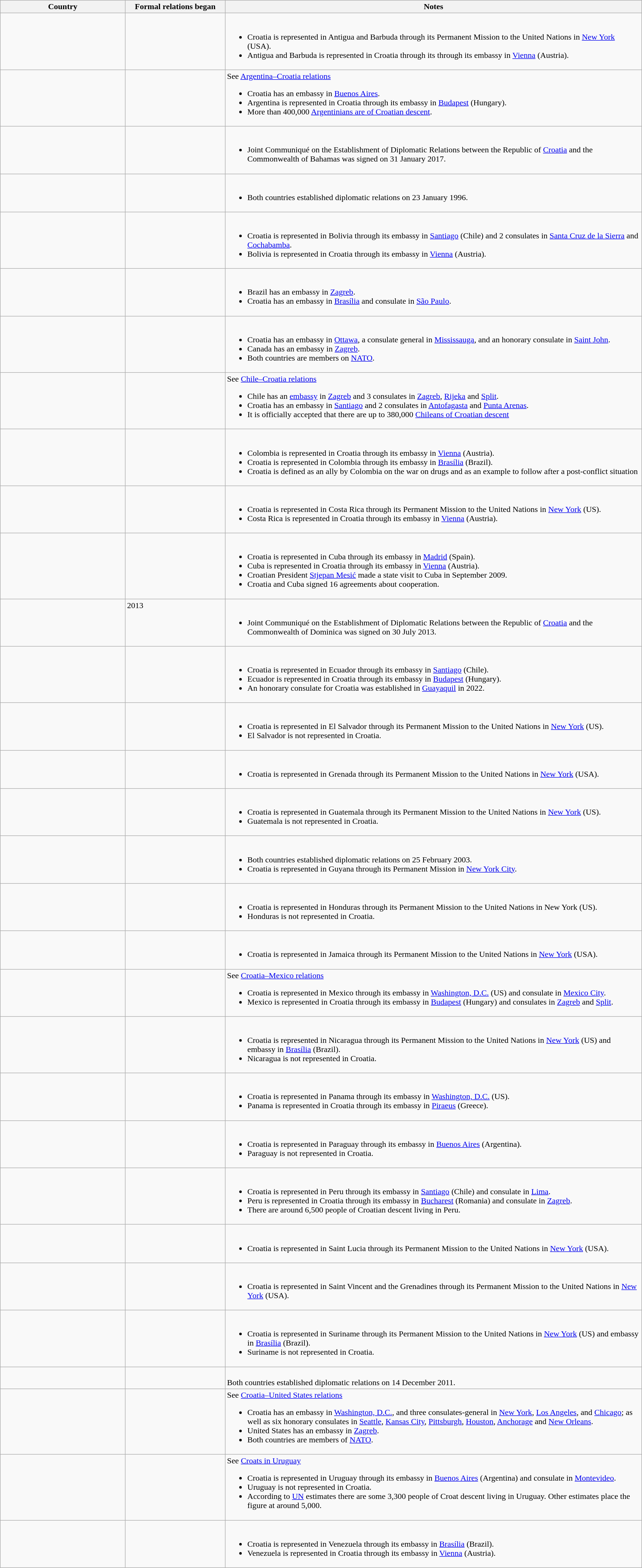<table class="wikitable sortable" style="width:100%; margin:auto;">
<tr>
<th style="width:15%;">Country</th>
<th style="width:12%;" data-sort-type="isoDate">Formal relations began</th>
<th style="width:50%;">Notes</th>
</tr>
<tr valign="top">
<td></td>
<td></td>
<td><br><ul><li>Croatia is represented in Antigua and Barbuda through its Permanent Mission to the United Nations in <a href='#'>New York</a> (USA).</li><li>Antigua and Barbuda is represented in Croatia through its through its embassy in <a href='#'>Vienna</a> (Austria).</li></ul></td>
</tr>
<tr valign="top">
<td></td>
<td></td>
<td>See <a href='#'>Argentina–Croatia relations</a><br><ul><li>Croatia has an embassy in <a href='#'>Buenos Aires</a>.</li><li>Argentina is represented in Croatia through its embassy in <a href='#'>Budapest</a> (Hungary).</li><li>More than 400,000 <a href='#'>Argentinians are of Croatian descent</a>.</li></ul></td>
</tr>
<tr valign="top">
<td></td>
<td></td>
<td><br><ul><li>Joint Communiqué on the Establishment of Diplomatic Relations between the Republic of <a href='#'>Croatia</a> and the Commonwealth of Bahamas was signed on 31 January 2017.</li></ul></td>
</tr>
<tr valign="top">
<td></td>
<td></td>
<td><br><ul><li>Both countries established diplomatic relations on 23 January 1996.</li></ul></td>
</tr>
<tr valign="top">
<td></td>
<td></td>
<td><br><ul><li>Croatia is represented in Bolivia through its embassy in <a href='#'>Santiago</a> (Chile) and 2 consulates in <a href='#'>Santa Cruz de la Sierra</a> and <a href='#'>Cochabamba</a>.</li><li>Bolivia is represented in Croatia through its embassy in <a href='#'>Vienna</a> (Austria).</li></ul></td>
</tr>
<tr valign="top">
<td></td>
<td></td>
<td><br><ul><li>Brazil has an embassy in <a href='#'>Zagreb</a>.</li><li>Croatia has an embassy in <a href='#'>Brasília</a> and consulate in <a href='#'>São Paulo</a>.</li></ul></td>
</tr>
<tr valign="top">
<td></td>
<td></td>
<td><br><ul><li>Croatia has an embassy in <a href='#'>Ottawa</a>, a consulate general in <a href='#'>Mississauga</a>, and an honorary consulate in <a href='#'>Saint John</a>.</li><li>Canada has an embassy in <a href='#'>Zagreb</a>.</li><li>Both countries are members on <a href='#'>NATO</a>.</li></ul></td>
</tr>
<tr valign="top">
<td></td>
<td></td>
<td>See <a href='#'>Chile–Croatia relations</a><br><ul><li>Chile has an <a href='#'>embassy</a> in <a href='#'>Zagreb</a> and 3 consulates in <a href='#'>Zagreb</a>, <a href='#'>Rijeka</a> and <a href='#'>Split</a>.</li><li>Croatia has an embassy in <a href='#'>Santiago</a> and 2 consulates in <a href='#'>Antofagasta</a> and <a href='#'>Punta Arenas</a>.</li><li>It is officially accepted that there are up to 380,000 <a href='#'>Chileans of Croatian descent</a></li></ul></td>
</tr>
<tr valign="top">
<td></td>
<td></td>
<td><br><ul><li>Colombia is represented in Croatia through its embassy in <a href='#'>Vienna</a> (Austria).</li><li>Croatia is represented in Colombia through its embassy in <a href='#'>Brasília</a> (Brazil).</li><li>Croatia is defined as an ally by Colombia on the war on drugs and as an example to follow after a post-conflict situation</li></ul></td>
</tr>
<tr valign="top">
<td></td>
<td></td>
<td><br><ul><li>Croatia is represented in Costa Rica through its Permanent Mission to the United Nations in <a href='#'>New York</a> (US).</li><li>Costa Rica is represented in Croatia through its embassy in <a href='#'>Vienna</a> (Austria).</li></ul></td>
</tr>
<tr valign="top">
<td></td>
<td></td>
<td><br><ul><li>Croatia is represented in Cuba through its embassy in <a href='#'>Madrid</a> (Spain).</li><li>Cuba is represented in Croatia through its embassy in <a href='#'>Vienna</a> (Austria).</li><li>Croatian President <a href='#'>Stjepan Mesić</a> made a state visit to Cuba in September 2009.</li><li>Croatia and Cuba signed 16 agreements about cooperation.</li></ul></td>
</tr>
<tr valign="top">
<td></td>
<td>2013</td>
<td><br><ul><li>Joint Communiqué on the Establishment of Diplomatic Relations between the Republic of <a href='#'>Croatia</a> and the Commonwealth of Dominica was signed on 30 July 2013.</li></ul></td>
</tr>
<tr valign="top">
<td></td>
<td></td>
<td><br><ul><li>Croatia is represented in Ecuador through its embassy in <a href='#'>Santiago</a> (Chile).</li><li>Ecuador is represented in Croatia through its embassy in <a href='#'>Budapest</a> (Hungary).</li><li>An honorary consulate for Croatia was established in <a href='#'>Guayaquil</a> in 2022.</li></ul></td>
</tr>
<tr valign="top">
<td></td>
<td></td>
<td><br><ul><li>Croatia is represented in El Salvador through its Permanent Mission to the United Nations in <a href='#'>New York</a> (US).</li><li>El Salvador is not represented in Croatia.</li></ul></td>
</tr>
<tr valign="top">
<td></td>
<td></td>
<td><br><ul><li>Croatia is represented in Grenada through its Permanent Mission to the United Nations in <a href='#'>New York</a> (USA).</li></ul></td>
</tr>
<tr valign="top">
<td></td>
<td></td>
<td><br><ul><li>Croatia is represented in Guatemala through its Permanent Mission to the United Nations in <a href='#'>New York</a> (US).</li><li>Guatemala is not represented in Croatia.</li></ul></td>
</tr>
<tr valign="top">
<td></td>
<td></td>
<td><br><ul><li>Both countries established diplomatic relations on 25 February 2003.</li><li>Croatia is represented in Guyana through its Permanent Mission in <a href='#'>New York City</a>.</li></ul></td>
</tr>
<tr valign="top">
<td></td>
<td></td>
<td><br><ul><li>Croatia is represented in Honduras through its Permanent Mission to the United Nations in New York (US).</li><li>Honduras is not represented in Croatia.</li></ul></td>
</tr>
<tr valign="top">
<td></td>
<td></td>
<td><br><ul><li>Croatia is represented in Jamaica through its Permanent Mission to the United Nations in <a href='#'>New York</a> (USA).</li></ul></td>
</tr>
<tr valign="top">
<td></td>
<td></td>
<td>See <a href='#'>Croatia–Mexico relations</a><br><ul><li>Croatia is represented in Mexico through its embassy in <a href='#'>Washington, D.C.</a> (US) and consulate in <a href='#'>Mexico City</a>.</li><li>Mexico is represented in Croatia through its embassy in <a href='#'>Budapest</a> (Hungary) and consulates in <a href='#'>Zagreb</a> and <a href='#'>Split</a>.</li></ul></td>
</tr>
<tr valign="top">
<td></td>
<td></td>
<td><br><ul><li>Croatia is represented in Nicaragua through its Permanent Mission to the United Nations in <a href='#'>New York</a> (US) and embassy in <a href='#'>Brasília</a> (Brazil).</li><li>Nicaragua is not represented in Croatia.</li></ul></td>
</tr>
<tr valign="top">
<td></td>
<td></td>
<td><br><ul><li>Croatia is represented in Panama through its embassy in <a href='#'>Washington, D.C.</a> (US).</li><li>Panama is represented in Croatia through its embassy in <a href='#'>Piraeus</a> (Greece).</li></ul></td>
</tr>
<tr valign="top">
<td></td>
<td></td>
<td><br><ul><li>Croatia is represented in Paraguay through its embassy in <a href='#'>Buenos Aires</a> (Argentina).</li><li>Paraguay is not represented in Croatia.</li></ul></td>
</tr>
<tr valign="top">
<td></td>
<td></td>
<td><br><ul><li>Croatia is represented in Peru through its embassy in <a href='#'>Santiago</a> (Chile) and consulate in <a href='#'>Lima</a>.</li><li>Peru is represented in Croatia through its embassy in <a href='#'>Bucharest</a> (Romania) and consulate in <a href='#'>Zagreb</a>.</li><li>There are around 6,500 people of Croatian descent living in Peru.</li></ul></td>
</tr>
<tr valign="top">
<td></td>
<td></td>
<td><br><ul><li>Croatia is represented in Saint Lucia through its Permanent Mission to the United Nations in <a href='#'>New York</a> (USA).</li></ul></td>
</tr>
<tr valign="top">
<td></td>
<td></td>
<td><br><ul><li>Croatia is represented in Saint Vincent and the Grenadines through its Permanent Mission to the United Nations in <a href='#'>New York</a> (USA).</li></ul></td>
</tr>
<tr valign="top">
<td></td>
<td></td>
<td><br><ul><li>Croatia is represented in Suriname through its Permanent Mission to the United Nations in <a href='#'>New York</a> (US) and embassy in <a href='#'>Brasília</a> (Brazil).</li><li>Suriname is not represented in Croatia.</li></ul></td>
</tr>
<tr valign="top">
<td></td>
<td></td>
<td><br>Both countries established diplomatic relations on 14 December 2011.</td>
</tr>
<tr valign="top">
<td></td>
<td></td>
<td>See <a href='#'>Croatia–United States relations</a><br><ul><li>Croatia has an embassy in <a href='#'>Washington, D.C.</a>, and three consulates-general in <a href='#'>New York</a>, <a href='#'>Los Angeles</a>, and <a href='#'>Chicago</a>; as well as six honorary consulates in <a href='#'>Seattle</a>, <a href='#'>Kansas City</a>, <a href='#'>Pittsburgh</a>, <a href='#'>Houston</a>, <a href='#'>Anchorage</a> and <a href='#'>New Orleans</a>.</li><li>United States has an embassy in <a href='#'>Zagreb</a>.</li><li>Both countries are members of <a href='#'>NATO</a>.</li></ul></td>
</tr>
<tr valign="top">
<td></td>
<td></td>
<td>See <a href='#'>Croats in Uruguay</a><br><ul><li>Croatia is represented in Uruguay through its embassy in <a href='#'>Buenos Aires</a> (Argentina) and consulate in <a href='#'>Montevideo</a>.</li><li>Uruguay is not represented in Croatia.</li><li>According to <a href='#'>UN</a> estimates there are some 3,300 people of Croat descent living in Uruguay. Other estimates place the figure at around 5,000.</li></ul></td>
</tr>
<tr valign="top">
<td></td>
<td></td>
<td><br><ul><li>Croatia is represented in Venezuela through its embassy in <a href='#'>Brasília</a> (Brazil).</li><li>Venezuela  is represented in Croatia through its embassy in <a href='#'>Vienna</a> (Austria).</li></ul></td>
</tr>
</table>
